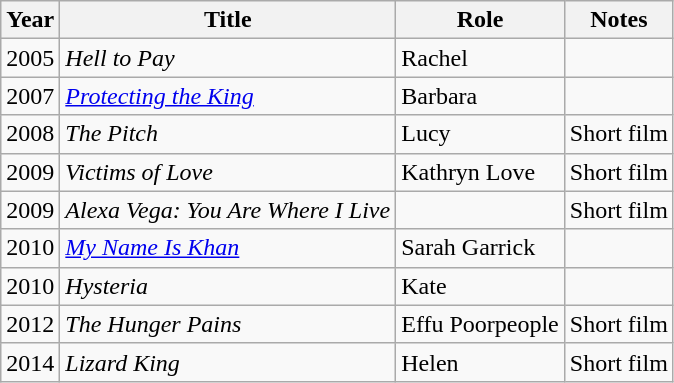<table class = "wikitable sortable">
<tr>
<th>Year</th>
<th>Title</th>
<th>Role</th>
<th>Notes</th>
</tr>
<tr>
<td>2005</td>
<td><em>Hell to Pay</em></td>
<td>Rachel</td>
<td></td>
</tr>
<tr>
<td>2007</td>
<td><em><a href='#'>Protecting the King</a></em></td>
<td>Barbara</td>
<td></td>
</tr>
<tr>
<td>2008</td>
<td><em>The Pitch</em></td>
<td>Lucy</td>
<td>Short film</td>
</tr>
<tr>
<td>2009</td>
<td><em>Victims of Love</em></td>
<td>Kathryn Love</td>
<td>Short film</td>
</tr>
<tr>
<td>2009</td>
<td><em>Alexa Vega: You Are Where I Live</em></td>
<td></td>
<td>Short film</td>
</tr>
<tr>
<td>2010</td>
<td><em><a href='#'>My Name Is Khan</a></em></td>
<td>Sarah Garrick</td>
<td></td>
</tr>
<tr>
<td>2010</td>
<td><em>Hysteria</em></td>
<td>Kate</td>
<td></td>
</tr>
<tr>
<td>2012</td>
<td><em>The Hunger Pains</em></td>
<td>Effu Poorpeople</td>
<td>Short film</td>
</tr>
<tr>
<td>2014</td>
<td><em>Lizard King</em></td>
<td>Helen</td>
<td>Short film</td>
</tr>
</table>
